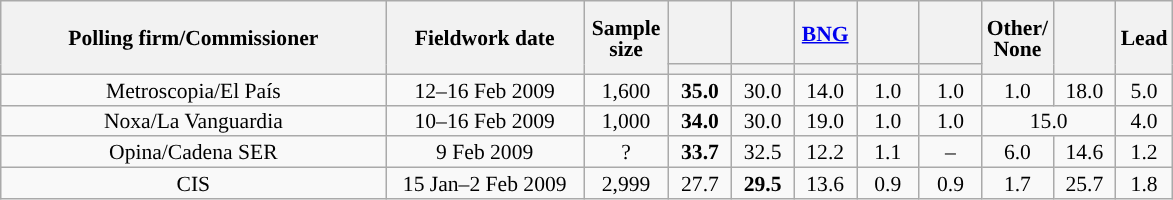<table class="wikitable collapsible collapsed" style="text-align:center; font-size:90%; line-height:14px;">
<tr style="height:42px;">
<th style="width:250px;" rowspan="2">Polling firm/Commissioner</th>
<th style="width:125px;" rowspan="2">Fieldwork date</th>
<th style="width:50px;" rowspan="2">Sample size</th>
<th style="width:35px;"></th>
<th style="width:35px;"></th>
<th style="width:35px;"><a href='#'>BNG</a></th>
<th style="width:35px;"></th>
<th style="width:35px;"></th>
<th style="width:35px;" rowspan="2">Other/<br>None</th>
<th style="width:35px;" rowspan="2"></th>
<th style="width:30px;" rowspan="2">Lead</th>
</tr>
<tr>
<th style="color:inherit;background:"></th>
<th style="color:inherit;background:"></th>
<th style="color:inherit;background:"></th>
<th style="color:inherit;background:"></th>
<th style="color:inherit;background:"></th>
</tr>
<tr>
<td>Metroscopia/El País</td>
<td>12–16 Feb 2009</td>
<td>1,600</td>
<td><strong>35.0</strong></td>
<td>30.0</td>
<td>14.0</td>
<td>1.0</td>
<td>1.0</td>
<td>1.0</td>
<td>18.0</td>
<td style="background:">5.0</td>
</tr>
<tr>
<td>Noxa/La Vanguardia</td>
<td>10–16 Feb 2009</td>
<td>1,000</td>
<td><strong>34.0</strong></td>
<td>30.0</td>
<td>19.0</td>
<td>1.0</td>
<td>1.0</td>
<td colspan="2">15.0</td>
<td style="background:">4.0</td>
</tr>
<tr>
<td>Opina/Cadena SER</td>
<td>9 Feb 2009</td>
<td>?</td>
<td><strong>33.7</strong></td>
<td>32.5</td>
<td>12.2</td>
<td>1.1</td>
<td>–</td>
<td>6.0</td>
<td>14.6</td>
<td style="background:">1.2</td>
</tr>
<tr>
<td>CIS</td>
<td>15 Jan–2 Feb 2009</td>
<td>2,999</td>
<td>27.7</td>
<td><strong>29.5</strong></td>
<td>13.6</td>
<td>0.9</td>
<td>0.9</td>
<td>1.7</td>
<td>25.7</td>
<td style="background:">1.8</td>
</tr>
</table>
